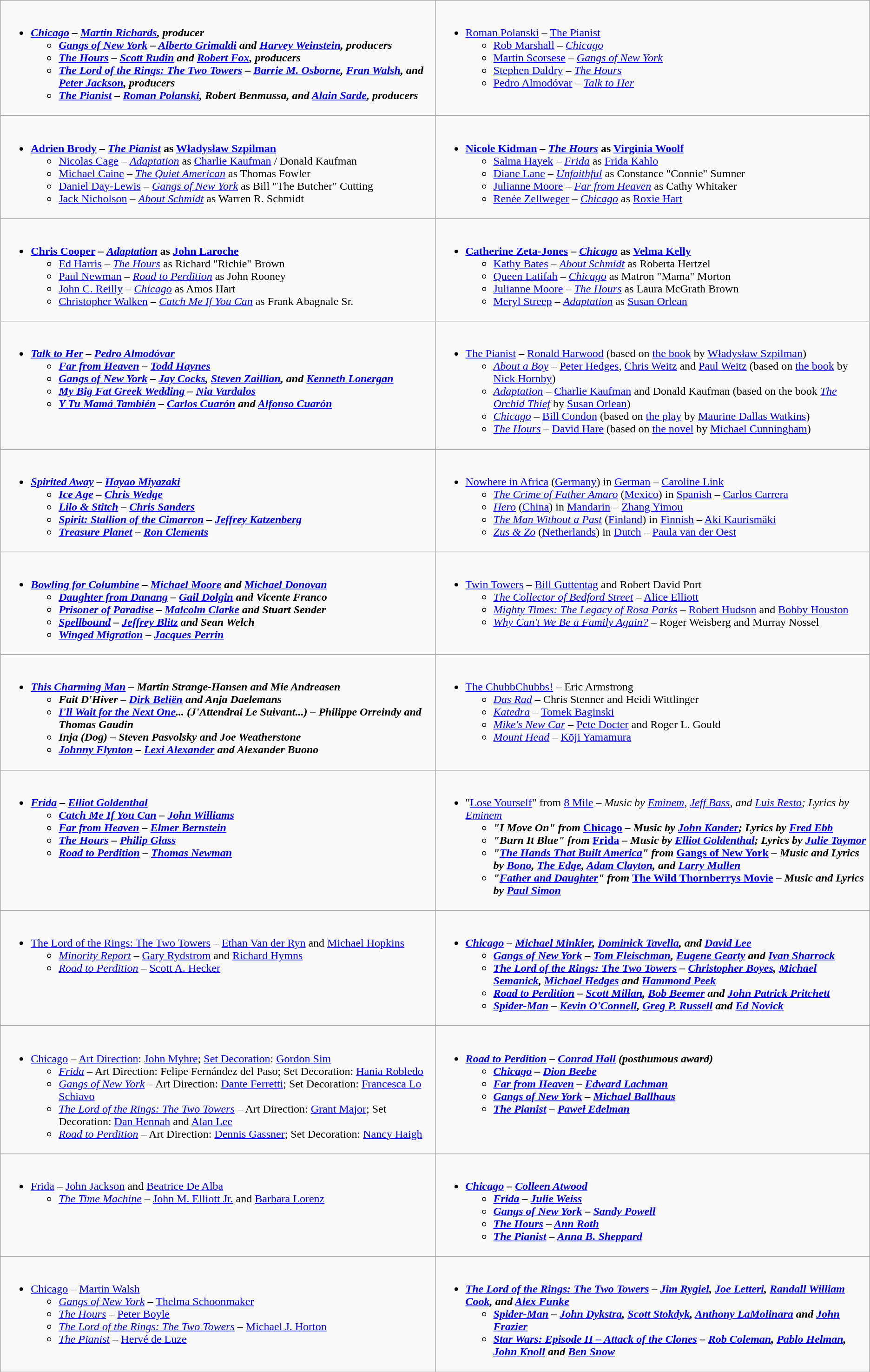<table class=wikitable>
<tr>
<td valign="top" width="50%"><br><ul><li><strong><em><a href='#'>Chicago</a><em> – <a href='#'>Martin Richards</a>, producer<strong><ul><li></em><a href='#'>Gangs of New York</a><em> – <a href='#'>Alberto Grimaldi</a> and <a href='#'>Harvey Weinstein</a>, producers</li><li></em><a href='#'>The Hours</a><em> – <a href='#'>Scott Rudin</a> and <a href='#'>Robert Fox</a>, producers</li><li></em><a href='#'>The Lord of the Rings: The Two Towers</a><em> – <a href='#'>Barrie M. Osborne</a>, <a href='#'>Fran Walsh</a>, and <a href='#'>Peter Jackson</a>, producers</li><li></em><a href='#'>The Pianist</a><em> – <a href='#'>Roman Polanski</a>, Robert Benmussa, and <a href='#'>Alain Sarde</a>, producers</li></ul></li></ul></td>
<td valign="top"><br><ul><li></strong><a href='#'>Roman Polanski</a> – </em><a href='#'>The Pianist</a></em></strong><ul><li><a href='#'>Rob Marshall</a> – <em><a href='#'>Chicago</a></em></li><li><a href='#'>Martin Scorsese</a> – <em><a href='#'>Gangs of New York</a></em></li><li><a href='#'>Stephen Daldry</a> – <em><a href='#'>The Hours</a></em></li><li><a href='#'>Pedro Almodóvar</a> – <em><a href='#'>Talk to Her</a></em></li></ul></li></ul></td>
</tr>
<tr>
<td valign="top"><br><ul><li><strong><a href='#'>Adrien Brody</a> – <em><a href='#'>The Pianist</a></em> as <a href='#'>Władysław Szpilman</a></strong><ul><li><a href='#'>Nicolas Cage</a> – <em><a href='#'>Adaptation</a></em> as <a href='#'>Charlie Kaufman</a> / Donald Kaufman</li><li><a href='#'>Michael Caine</a> – <em><a href='#'>The Quiet American</a></em> as Thomas Fowler</li><li><a href='#'>Daniel Day-Lewis</a> – <em><a href='#'>Gangs of New York</a></em> as Bill "The Butcher" Cutting</li><li><a href='#'>Jack Nicholson</a> – <em><a href='#'>About Schmidt</a></em> as Warren R. Schmidt</li></ul></li></ul></td>
<td valign="top"><br><ul><li><strong><a href='#'>Nicole Kidman</a> – <em><a href='#'>The Hours</a></em> as <a href='#'>Virginia Woolf</a></strong><ul><li><a href='#'>Salma Hayek</a> – <em><a href='#'>Frida</a></em> as <a href='#'>Frida Kahlo</a></li><li><a href='#'>Diane Lane</a> – <em><a href='#'>Unfaithful</a></em> as Constance "Connie" Sumner</li><li><a href='#'>Julianne Moore</a> – <em><a href='#'>Far from Heaven</a></em> as Cathy Whitaker</li><li><a href='#'>Renée Zellweger</a> – <em><a href='#'>Chicago</a></em> as <a href='#'>Roxie Hart</a></li></ul></li></ul></td>
</tr>
<tr>
<td valign="top"><br><ul><li><strong><a href='#'>Chris Cooper</a> – <em><a href='#'>Adaptation</a></em> as <a href='#'>John Laroche</a></strong><ul><li><a href='#'>Ed Harris</a> – <em><a href='#'>The Hours</a></em> as Richard "Richie" Brown</li><li><a href='#'>Paul Newman</a> – <em><a href='#'>Road to Perdition</a></em> as John Rooney</li><li><a href='#'>John C. Reilly</a> – <em><a href='#'>Chicago</a></em> as Amos Hart</li><li><a href='#'>Christopher Walken</a> – <em><a href='#'>Catch Me If You Can</a></em> as Frank Abagnale Sr.</li></ul></li></ul></td>
<td valign="top"><br><ul><li><strong><a href='#'>Catherine Zeta-Jones</a> – <em><a href='#'>Chicago</a></em> as <a href='#'>Velma Kelly</a></strong><ul><li><a href='#'>Kathy Bates</a> – <em><a href='#'>About Schmidt</a></em> as Roberta Hertzel</li><li><a href='#'>Queen Latifah</a> – <em><a href='#'>Chicago</a></em> as Matron "Mama" Morton</li><li><a href='#'>Julianne Moore</a> – <em><a href='#'>The Hours</a></em> as Laura McGrath Brown</li><li><a href='#'>Meryl Streep</a> – <em><a href='#'>Adaptation</a></em> as <a href='#'>Susan Orlean</a></li></ul></li></ul></td>
</tr>
<tr>
<td valign="top"><br><ul><li><strong><em><a href='#'>Talk to Her</a><em> – <a href='#'>Pedro Almodóvar</a><strong><ul><li></em><a href='#'>Far from Heaven</a><em> – <a href='#'>Todd Haynes</a></li><li></em><a href='#'>Gangs of New York</a><em> – <a href='#'>Jay Cocks</a>, <a href='#'>Steven Zaillian</a>, and <a href='#'>Kenneth Lonergan</a></li><li></em><a href='#'>My Big Fat Greek Wedding</a><em> – <a href='#'>Nia Vardalos</a></li><li></em><a href='#'>Y Tu Mamá También</a><em> – <a href='#'>Carlos Cuarón</a> and <a href='#'>Alfonso Cuarón</a></li></ul></li></ul></td>
<td valign="top"><br><ul><li></em></strong><a href='#'>The Pianist</a></em> – <a href='#'>Ronald Harwood</a> (based on <a href='#'>the book</a> by <a href='#'>Władysław Szpilman</a>)</strong><ul><li><em><a href='#'>About a Boy</a></em> – <a href='#'>Peter Hedges</a>, <a href='#'>Chris Weitz</a> and <a href='#'>Paul Weitz</a> (based on <a href='#'>the book</a> by <a href='#'>Nick Hornby</a>)</li><li><em><a href='#'>Adaptation</a></em> – <a href='#'>Charlie Kaufman</a> and Donald Kaufman (based on the book <em><a href='#'>The Orchid Thief</a></em> by <a href='#'>Susan Orlean</a>)</li><li><em><a href='#'>Chicago</a></em> – <a href='#'>Bill Condon</a> (based on <a href='#'>the play</a> by <a href='#'>Maurine Dallas Watkins</a>)</li><li><em><a href='#'>The Hours</a></em> – <a href='#'>David Hare</a> (based on <a href='#'>the novel</a> by <a href='#'>Michael Cunningham</a>)</li></ul></li></ul></td>
</tr>
<tr>
<td valign="top"><br><ul><li><strong><em><a href='#'>Spirited Away</a><em> – <a href='#'>Hayao Miyazaki</a><strong><ul><li></em><a href='#'>Ice Age</a><em> – <a href='#'>Chris Wedge</a></li><li></em><a href='#'>Lilo & Stitch</a><em> – <a href='#'>Chris Sanders</a></li><li></em><a href='#'>Spirit: Stallion of the Cimarron</a><em> – <a href='#'>Jeffrey Katzenberg</a></li><li></em><a href='#'>Treasure Planet</a><em> – <a href='#'>Ron Clements</a></li></ul></li></ul></td>
<td valign="top"><br><ul><li></em></strong><a href='#'>Nowhere in Africa</a></em> (<a href='#'>Germany</a>) in <a href='#'>German</a> – <a href='#'>Caroline Link</a></strong><ul><li><em><a href='#'>The Crime of Father Amaro</a></em> (<a href='#'>Mexico</a>) in <a href='#'>Spanish</a> – <a href='#'>Carlos Carrera</a></li><li><em><a href='#'>Hero</a></em> (<a href='#'>China</a>) in <a href='#'>Mandarin</a> – <a href='#'>Zhang Yimou</a></li><li><em><a href='#'>The Man Without a Past</a></em> (<a href='#'>Finland</a>) in <a href='#'>Finnish</a> – <a href='#'>Aki Kaurismäki</a></li><li><em><a href='#'>Zus & Zo</a></em> (<a href='#'>Netherlands</a>) in <a href='#'>Dutch</a> – <a href='#'>Paula van der Oest</a></li></ul></li></ul></td>
</tr>
<tr>
<td valign="top"><br><ul><li><strong><em><a href='#'>Bowling for Columbine</a><em> – <a href='#'>Michael Moore</a> and <a href='#'>Michael Donovan</a><strong><ul><li></em><a href='#'>Daughter from Danang</a><em> – <a href='#'>Gail Dolgin</a> and Vicente Franco</li><li></em><a href='#'>Prisoner of Paradise</a><em> – <a href='#'>Malcolm Clarke</a> and Stuart Sender</li><li></em><a href='#'>Spellbound</a><em> – <a href='#'>Jeffrey Blitz</a> and Sean Welch</li><li></em><a href='#'>Winged Migration</a><em> – <a href='#'>Jacques Perrin</a></li></ul></li></ul></td>
<td valign="top"><br><ul><li></em></strong><a href='#'>Twin Towers</a></em> – <a href='#'>Bill Guttentag</a> and Robert David Port</strong><ul><li><em><a href='#'>The Collector of Bedford Street</a></em> – <a href='#'>Alice Elliott</a></li><li><em><a href='#'>Mighty Times: The Legacy of Rosa Parks</a></em> – <a href='#'>Robert Hudson</a> and <a href='#'>Bobby Houston</a></li><li><em><a href='#'>Why Can't We Be a Family Again?</a></em> – Roger Weisberg and Murray Nossel</li></ul></li></ul></td>
</tr>
<tr>
<td valign="top"><br><ul><li><strong><em><a href='#'>This Charming Man</a><em> – Martin Strange-Hansen and Mie Andreasen<strong><ul><li></em>Fait D'Hiver<em> – <a href='#'>Dirk Beliën</a> and Anja Daelemans</li><li></em><a href='#'>I'll Wait for the Next One</a>... (J'Attendrai Le Suivant...)<em> – Philippe Orreindy and Thomas Gaudin</li><li></em>Inja (Dog)<em> – Steven Pasvolsky and Joe Weatherstone</li><li></em><a href='#'>Johnny Flynton</a><em> – <a href='#'>Lexi Alexander</a> and Alexander Buono</li></ul></li></ul></td>
<td valign="top"><br><ul><li></em></strong><a href='#'>The ChubbChubbs!</a></em> – Eric Armstrong</strong><ul><li><em><a href='#'>Das Rad</a></em> – Chris Stenner and Heidi Wittlinger</li><li><em><a href='#'>Katedra</a></em> – <a href='#'>Tomek Baginski</a></li><li><em><a href='#'>Mike's New Car</a></em> – <a href='#'>Pete Docter</a> and Roger L. Gould</li><li><em><a href='#'>Mount Head</a></em> – <a href='#'>Kōji Yamamura</a></li></ul></li></ul></td>
</tr>
<tr>
<td valign="top"><br><ul><li><strong><em><a href='#'>Frida</a><em> – <a href='#'>Elliot Goldenthal</a><strong><ul><li></em><a href='#'>Catch Me If You Can</a><em> – <a href='#'>John Williams</a></li><li></em><a href='#'>Far from Heaven</a><em> – <a href='#'>Elmer Bernstein</a></li><li></em><a href='#'>The Hours</a><em> – <a href='#'>Philip Glass</a></li><li></em><a href='#'>Road to Perdition</a><em> – <a href='#'>Thomas Newman</a></li></ul></li></ul></td>
<td valign="top"><br><ul><li></strong>"<a href='#'>Lose Yourself</a>" from </em><a href='#'>8 Mile</a><em> – Music by <a href='#'>Eminem</a>, <a href='#'>Jeff Bass</a>, and <a href='#'>Luis Resto</a>; Lyrics by <a href='#'>Eminem</a><strong><ul><li>"I Move On" from </em><a href='#'>Chicago</a><em> – Music by <a href='#'>John Kander</a>; Lyrics by <a href='#'>Fred Ebb</a></li><li>"Burn It Blue" from </em><a href='#'>Frida</a><em> – Music by <a href='#'>Elliot Goldenthal</a>; Lyrics by <a href='#'>Julie Taymor</a></li><li>"<a href='#'>The Hands That Built America</a>" from </em><a href='#'>Gangs of New York</a><em> – Music and Lyrics by <a href='#'>Bono</a>, <a href='#'>The Edge</a>, <a href='#'>Adam Clayton</a>, and <a href='#'>Larry Mullen</a></li><li>"<a href='#'>Father and Daughter</a>" from </em><a href='#'>The Wild Thornberrys Movie</a><em> – Music and Lyrics by <a href='#'>Paul Simon</a></li></ul></li></ul></td>
</tr>
<tr>
<td valign="top"><br><ul><li></em></strong><a href='#'>The Lord of the Rings: The Two Towers</a></em> – <a href='#'>Ethan Van der Ryn</a> and <a href='#'>Michael Hopkins</a></strong><ul><li><em><a href='#'>Minority Report</a></em> – <a href='#'>Gary Rydstrom</a> and <a href='#'>Richard Hymns</a></li><li><em><a href='#'>Road to Perdition</a></em> – <a href='#'>Scott A. Hecker</a></li></ul></li></ul></td>
<td valign="top"><br><ul><li><strong><em><a href='#'>Chicago</a><em> – <a href='#'>Michael Minkler</a>, <a href='#'>Dominick Tavella</a>, and <a href='#'>David Lee</a><strong><ul><li></em><a href='#'>Gangs of New York</a><em> – <a href='#'>Tom Fleischman</a>, <a href='#'>Eugene Gearty</a> and <a href='#'>Ivan Sharrock</a></li><li></em><a href='#'>The Lord of the Rings: The Two Towers</a><em> – <a href='#'>Christopher Boyes</a>, <a href='#'>Michael Semanick</a>, <a href='#'>Michael Hedges</a> and <a href='#'>Hammond Peek</a></li><li></em><a href='#'>Road to Perdition</a><em> – <a href='#'>Scott Millan</a>, <a href='#'>Bob Beemer</a> and <a href='#'>John Patrick Pritchett</a></li><li></em><a href='#'>Spider-Man</a><em> – <a href='#'>Kevin O'Connell</a>, <a href='#'>Greg P. Russell</a> and <a href='#'>Ed Novick</a></li></ul></li></ul></td>
</tr>
<tr>
<td valign="top"><br><ul><li></em></strong><a href='#'>Chicago</a></em> – <a href='#'>Art Direction</a>: <a href='#'>John Myhre</a>; <a href='#'>Set Decoration</a>: <a href='#'>Gordon Sim</a></strong><ul><li><em><a href='#'>Frida</a></em> – Art Direction: Felipe Fernández del Paso; Set Decoration: <a href='#'>Hania Robledo</a></li><li><em><a href='#'>Gangs of New York</a></em> – Art Direction: <a href='#'>Dante Ferretti</a>; Set Decoration: <a href='#'>Francesca Lo Schiavo</a></li><li><em><a href='#'>The Lord of the Rings: The Two Towers</a></em> – Art Direction: <a href='#'>Grant Major</a>; Set Decoration: <a href='#'>Dan Hennah</a> and <a href='#'>Alan Lee</a></li><li><em><a href='#'>Road to Perdition</a></em> – Art Direction: <a href='#'>Dennis Gassner</a>; Set Decoration: <a href='#'>Nancy Haigh</a></li></ul></li></ul></td>
<td valign="top"><br><ul><li><strong><em><a href='#'>Road to Perdition</a><em> – <a href='#'>Conrad Hall</a> (posthumous award)<strong><ul><li></em><a href='#'>Chicago</a><em> – <a href='#'>Dion Beebe</a></li><li></em><a href='#'>Far from Heaven</a><em> – <a href='#'>Edward Lachman</a></li><li></em><a href='#'>Gangs of New York</a><em> – <a href='#'>Michael Ballhaus</a></li><li></em><a href='#'>The Pianist</a><em> – <a href='#'>Paweł Edelman</a></li></ul></li></ul></td>
</tr>
<tr>
<td valign="top"><br><ul><li></em></strong><a href='#'>Frida</a></em> – <a href='#'>John Jackson</a> and <a href='#'>Beatrice De Alba</a></strong><ul><li><em><a href='#'>The Time Machine</a></em> – <a href='#'>John M. Elliott Jr.</a> and <a href='#'>Barbara Lorenz</a></li></ul></li></ul></td>
<td valign="top"><br><ul><li><strong><em><a href='#'>Chicago</a><em> – <a href='#'>Colleen Atwood</a><strong><ul><li></em><a href='#'>Frida</a><em> – <a href='#'>Julie Weiss</a></li><li></em><a href='#'>Gangs of New York</a><em> – <a href='#'>Sandy Powell</a></li><li></em><a href='#'>The Hours</a><em> – <a href='#'>Ann Roth</a></li><li></em><a href='#'>The Pianist</a><em> – <a href='#'>Anna B. Sheppard</a></li></ul></li></ul></td>
</tr>
<tr>
<td valign="top"><br><ul><li></em></strong><a href='#'>Chicago</a></em> – <a href='#'>Martin Walsh</a></strong><ul><li><em><a href='#'>Gangs of New York</a></em> – <a href='#'>Thelma Schoonmaker</a></li><li><em><a href='#'>The Hours</a></em> – <a href='#'>Peter Boyle</a></li><li><em><a href='#'>The Lord of the Rings: The Two Towers</a></em> – <a href='#'>Michael J. Horton</a></li><li><em><a href='#'>The Pianist</a></em> – <a href='#'>Hervé de Luze</a></li></ul></li></ul></td>
<td valign="top"><br><ul><li><strong><em><a href='#'>The Lord of the Rings: The Two Towers</a><em> – <a href='#'>Jim Rygiel</a>, <a href='#'>Joe Letteri</a>, <a href='#'>Randall William Cook</a>, and <a href='#'>Alex Funke</a><strong><ul><li></em><a href='#'>Spider-Man</a><em> – <a href='#'>John Dykstra</a>, <a href='#'>Scott Stokdyk</a>, <a href='#'>Anthony LaMolinara</a> and <a href='#'>John Frazier</a></li><li></em><a href='#'>Star Wars: Episode II – Attack of the Clones</a><em> – <a href='#'>Rob Coleman</a>, <a href='#'>Pablo Helman</a>, <a href='#'>John Knoll</a> and <a href='#'>Ben Snow</a></li></ul></li></ul></td>
</tr>
</table>
